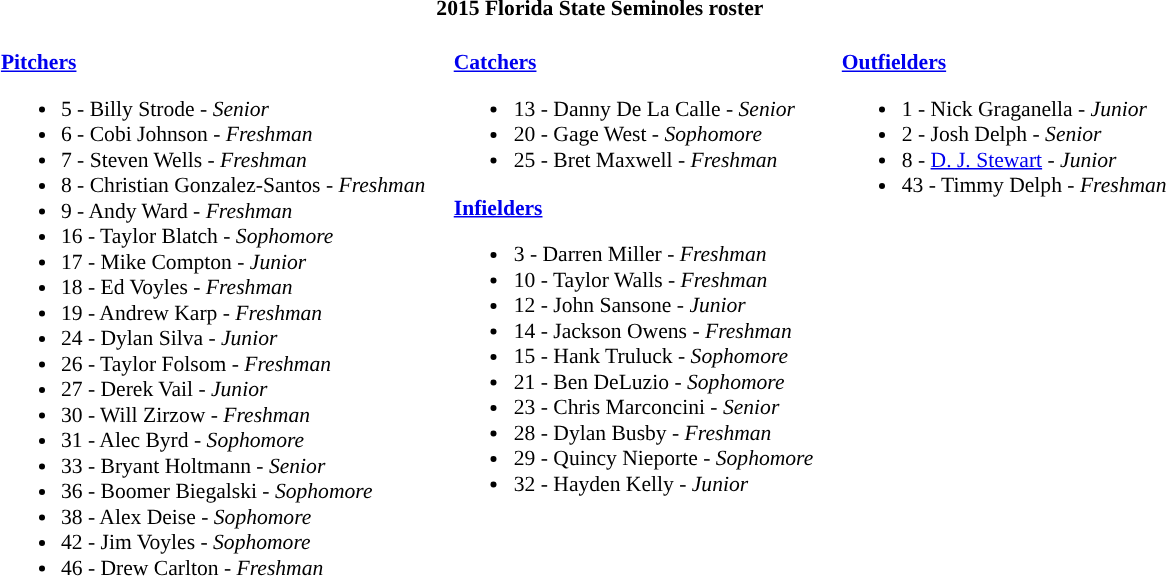<table class="toccolours" style="border-collapse:collapse; font-size:90%;">
<tr>
<th colspan=9>2015 Florida State Seminoles roster</th>
</tr>
<tr>
<td width="03"> </td>
<td valign="top"><br><strong><a href='#'>Pitchers</a></strong><ul><li>5 - Billy Strode - <em>Senior</em></li><li>6 - Cobi Johnson - <em>Freshman</em></li><li>7 - Steven Wells - <em>Freshman</em></li><li>8 - Christian Gonzalez-Santos - <em>Freshman</em></li><li>9 - Andy Ward - <em> Freshman</em></li><li>16 - Taylor Blatch - <em>Sophomore</em></li><li>17 - Mike Compton - <em> Junior</em></li><li>18 - Ed Voyles - <em> Freshman</em></li><li>19 - Andrew Karp - <em>Freshman</em></li><li>24 - Dylan Silva - <em>Junior</em></li><li>26 - Taylor Folsom - <em>Freshman</em></li><li>27 - Derek Vail - <em>Junior</em></li><li>30 - Will Zirzow - <em> Freshman</em></li><li>31 - Alec Byrd - <em>Sophomore</em></li><li>33 - Bryant Holtmann - <em>Senior</em></li><li>36 - Boomer Biegalski - <em>Sophomore</em></li><li>38 - Alex Deise - <em> Sophomore</em></li><li>42 - Jim Voyles - <em>Sophomore</em></li><li>46 - Drew Carlton - <em>Freshman</em></li></ul></td>
<td width="15"> </td>
<td valign="top"><br><strong><a href='#'>Catchers</a></strong><ul><li>13 - Danny De La Calle - <em>Senior</em></li><li>20 - Gage West - <em>Sophomore</em></li><li>25 - Bret Maxwell - <em>Freshman</em></li></ul><strong><a href='#'>Infielders</a></strong><ul><li>3 - Darren Miller - <em>Freshman</em></li><li>10 - Taylor Walls - <em>Freshman</em></li><li>12 - John Sansone - <em>Junior</em></li><li>14 - Jackson Owens - <em>Freshman</em></li><li>15 - Hank Truluck - <em>Sophomore</em></li><li>21 - Ben DeLuzio - <em>Sophomore</em></li><li>23 - Chris Marconcini - <em>Senior</em></li><li>28 - Dylan Busby - <em>Freshman</em></li><li>29 - Quincy Nieporte - <em>Sophomore</em></li><li>32 - Hayden Kelly - <em>Junior</em></li></ul></td>
<td width="15"> </td>
<td valign="top"><br><strong><a href='#'>Outfielders</a></strong><ul><li>1 - Nick Graganella - <em> Junior</em></li><li>2 - Josh Delph - <em>Senior</em></li><li>8 - <a href='#'>D. J. Stewart</a> - <em>Junior</em></li><li>43 - Timmy Delph - <em>Freshman</em></li></ul></td>
<td width="25"> </td>
</tr>
</table>
